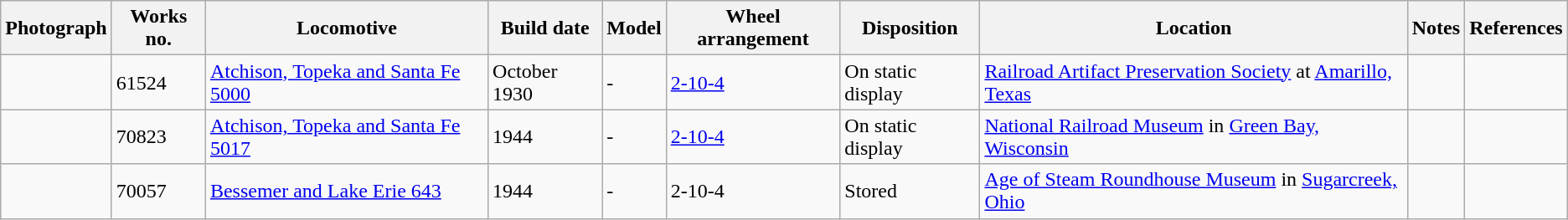<table class="wikitable">
<tr>
<th>Photograph</th>
<th>Works no.</th>
<th>Locomotive</th>
<th>Build date</th>
<th>Model</th>
<th>Wheel arrangement</th>
<th>Disposition</th>
<th>Location</th>
<th>Notes</th>
<th>References</th>
</tr>
<tr>
<td></td>
<td>61524</td>
<td><a href='#'>Atchison, Topeka and Santa Fe 5000</a></td>
<td>October 1930</td>
<td>-</td>
<td><a href='#'>2-10-4</a></td>
<td>On static display</td>
<td><a href='#'>Railroad Artifact Preservation Society</a> at <a href='#'>Amarillo, Texas</a></td>
<td></td>
<td></td>
</tr>
<tr>
<td></td>
<td>70823</td>
<td><a href='#'>Atchison, Topeka and Santa Fe 5017</a></td>
<td>1944</td>
<td>-</td>
<td><a href='#'>2-10-4</a></td>
<td>On static display</td>
<td><a href='#'>National Railroad Museum</a> in <a href='#'>Green Bay, Wisconsin</a></td>
<td></td>
<td></td>
</tr>
<tr>
<td></td>
<td>70057</td>
<td><a href='#'>Bessemer and Lake Erie 643</a></td>
<td>1944</td>
<td>-</td>
<td>2-10-4</td>
<td>Stored</td>
<td><a href='#'>Age of Steam Roundhouse Museum</a> in <a href='#'>Sugarcreek, Ohio</a></td>
<td></td>
<td></td>
</tr>
</table>
